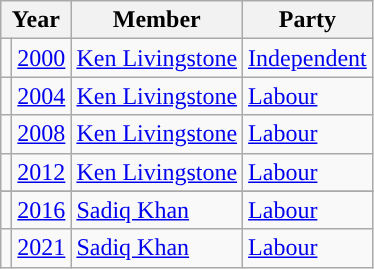<table class="wikitable">
<tr>
<th colspan="2">Year</th>
<th>Member</th>
<th>Party</th>
</tr>
<tr>
<td style="background-color: "></td>
<td><a href='#'>2000</a></td>
<td><a href='#'>Ken Livingstone</a></td>
<td><a href='#'>Independent</a></td>
</tr>
<tr>
<td style="background-color: "></td>
<td><a href='#'>2004</a></td>
<td><a href='#'>Ken Livingstone</a></td>
<td><a href='#'>Labour</a></td>
</tr>
<tr>
<td style="background-color: "></td>
<td><a href='#'>2008</a></td>
<td><a href='#'>Ken Livingstone</a></td>
<td><a href='#'>Labour</a></td>
</tr>
<tr>
<td style="background-color: "></td>
<td><a href='#'>2012</a></td>
<td><a href='#'>Ken Livingstone</a></td>
<td><a href='#'>Labour</a></td>
</tr>
<tr>
</tr>
<tr>
<td style="background-color: "></td>
<td><a href='#'>2016</a></td>
<td><a href='#'>Sadiq Khan</a></td>
<td><a href='#'>Labour</a></td>
</tr>
<tr>
<td style="background-color: "></td>
<td><a href='#'>2021</a></td>
<td><a href='#'>Sadiq Khan</a></td>
<td><a href='#'>Labour</a></td>
</tr>
</table>
